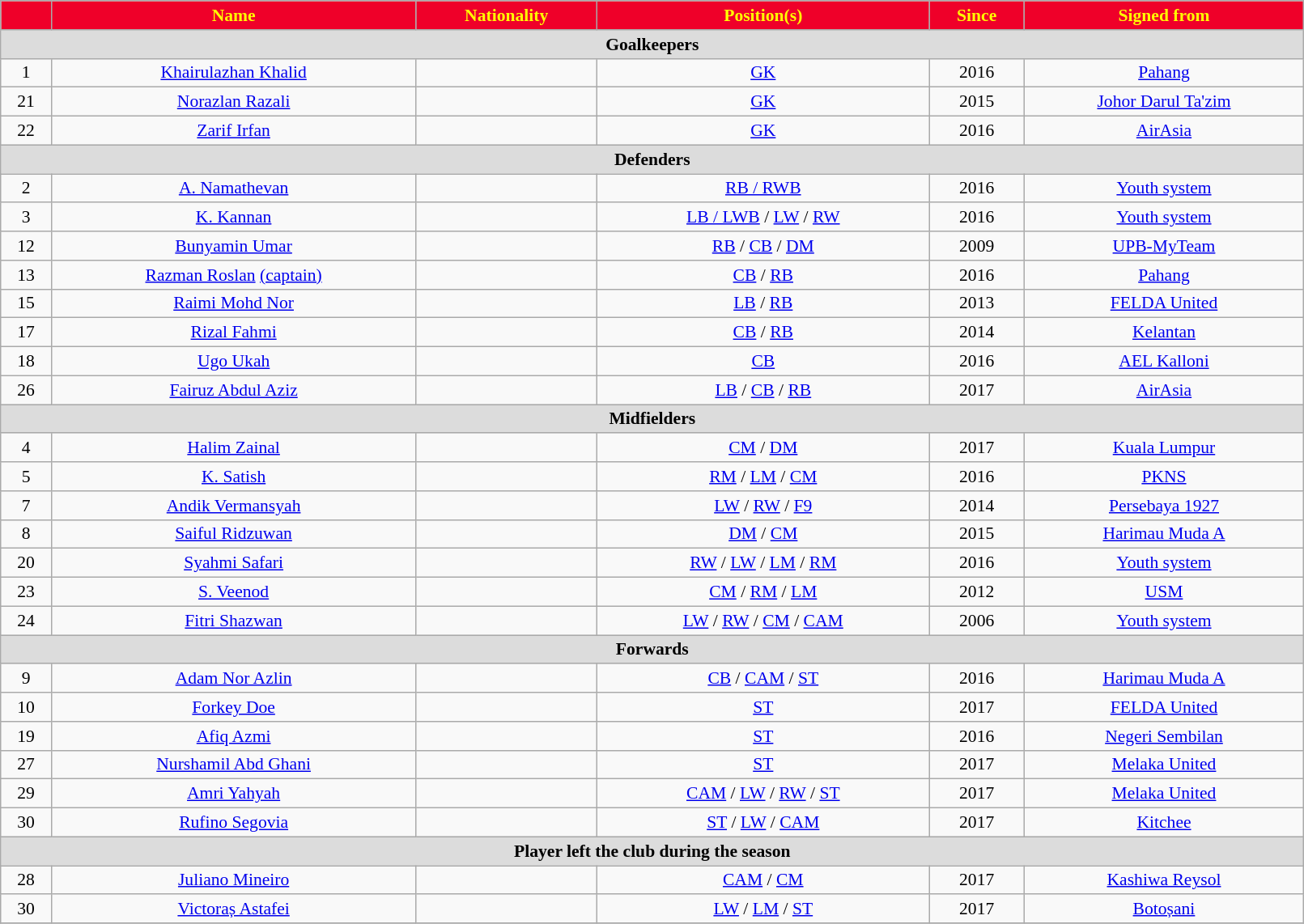<table class="wikitable" style="text-align:center; font-size:90%; width:85%;">
<tr>
<th style="background:#EF0029; color:yellow; text-align:center;"></th>
<th style="background:#EF0029; color:yellow; text-align:center;">Name</th>
<th style="background:#EF0029; color:yellow; text-align:center;">Nationality</th>
<th style="background:#EF0029; color:yellow; text-align:center;">Position(s)</th>
<th style="background:#EF0029; color:yellow; text-align:center;">Since</th>
<th style="background:#EF0029; color:yellow; text-align:center;">Signed from</th>
</tr>
<tr>
<th colspan="9" style="background:#dcdcdc; text-align:center;">Goalkeepers</th>
</tr>
<tr>
<td>1</td>
<td><a href='#'>Khairulazhan Khalid</a></td>
<td></td>
<td><a href='#'>GK</a></td>
<td>2016</td>
<td><a href='#'>Pahang</a></td>
</tr>
<tr>
<td>21</td>
<td><a href='#'>Norazlan Razali</a></td>
<td></td>
<td><a href='#'>GK</a></td>
<td>2015</td>
<td><a href='#'>Johor Darul Ta'zim</a></td>
</tr>
<tr>
<td>22</td>
<td><a href='#'>Zarif Irfan</a></td>
<td></td>
<td><a href='#'>GK</a></td>
<td>2016</td>
<td><a href='#'>AirAsia</a></td>
</tr>
<tr>
<th colspan="9" style="background:#dcdcdc; text-align:center;">Defenders</th>
</tr>
<tr>
<td>2</td>
<td><a href='#'>A. Namathevan</a></td>
<td></td>
<td><a href='#'>RB / RWB</a></td>
<td>2016</td>
<td><a href='#'>Youth system</a></td>
</tr>
<tr>
<td>3</td>
<td><a href='#'>K. Kannan</a></td>
<td></td>
<td><a href='#'>LB / LWB</a> / <a href='#'>LW</a> / <a href='#'>RW</a></td>
<td>2016</td>
<td><a href='#'>Youth system</a></td>
</tr>
<tr>
<td>12</td>
<td><a href='#'>Bunyamin Umar</a></td>
<td></td>
<td><a href='#'>RB</a> / <a href='#'>CB</a> / <a href='#'>DM</a></td>
<td>2009</td>
<td><a href='#'>UPB-MyTeam</a></td>
</tr>
<tr>
<td>13</td>
<td><a href='#'>Razman Roslan</a> <a href='#'>(captain)</a></td>
<td></td>
<td><a href='#'>CB</a> / <a href='#'>RB</a></td>
<td>2016</td>
<td><a href='#'>Pahang</a></td>
</tr>
<tr>
<td>15</td>
<td><a href='#'>Raimi Mohd Nor</a></td>
<td></td>
<td><a href='#'>LB</a> / <a href='#'>RB</a></td>
<td>2013</td>
<td><a href='#'>FELDA United</a></td>
</tr>
<tr>
<td>17</td>
<td><a href='#'>Rizal Fahmi</a></td>
<td></td>
<td><a href='#'>CB</a> / <a href='#'>RB</a></td>
<td>2014</td>
<td><a href='#'>Kelantan</a></td>
</tr>
<tr>
<td>18</td>
<td><a href='#'>Ugo Ukah</a></td>
<td></td>
<td><a href='#'>CB</a></td>
<td>2016</td>
<td> <a href='#'>AEL Kalloni</a></td>
</tr>
<tr>
<td>26</td>
<td><a href='#'>Fairuz Abdul Aziz</a></td>
<td></td>
<td><a href='#'>LB</a> / <a href='#'>CB</a> / <a href='#'>RB</a></td>
<td>2017</td>
<td><a href='#'>AirAsia</a></td>
</tr>
<tr>
<th colspan="9" style="background:#dcdcdc; text-align:center;">Midfielders</th>
</tr>
<tr>
<td>4</td>
<td><a href='#'>Halim Zainal</a></td>
<td></td>
<td><a href='#'>CM</a> / <a href='#'>DM</a></td>
<td>2017</td>
<td><a href='#'>Kuala Lumpur</a></td>
</tr>
<tr>
<td>5</td>
<td><a href='#'>K. Satish</a></td>
<td></td>
<td><a href='#'>RM</a> / <a href='#'>LM</a> / <a href='#'>CM</a></td>
<td>2016</td>
<td><a href='#'>PKNS</a></td>
</tr>
<tr>
<td>7</td>
<td><a href='#'>Andik Vermansyah</a></td>
<td></td>
<td><a href='#'>LW</a> / <a href='#'>RW</a> / <a href='#'>F9</a></td>
<td>2014</td>
<td> <a href='#'>Persebaya 1927</a></td>
</tr>
<tr>
<td>8</td>
<td><a href='#'>Saiful Ridzuwan</a></td>
<td></td>
<td><a href='#'>DM</a> / <a href='#'>CM</a></td>
<td>2015</td>
<td><a href='#'>Harimau Muda A</a></td>
</tr>
<tr>
<td>20</td>
<td><a href='#'>Syahmi Safari</a></td>
<td></td>
<td><a href='#'>RW</a> / <a href='#'>LW</a> / <a href='#'>LM</a> / <a href='#'>RM</a></td>
<td>2016</td>
<td><a href='#'>Youth system</a></td>
</tr>
<tr>
<td>23</td>
<td><a href='#'>S. Veenod</a></td>
<td></td>
<td><a href='#'>CM</a> / <a href='#'>RM</a> / <a href='#'>LM</a></td>
<td>2012</td>
<td><a href='#'>USM</a></td>
</tr>
<tr>
<td>24</td>
<td><a href='#'>Fitri Shazwan</a></td>
<td></td>
<td><a href='#'>LW</a> / <a href='#'>RW</a> / <a href='#'>CM</a> / <a href='#'>CAM</a></td>
<td>2006</td>
<td><a href='#'>Youth system</a></td>
</tr>
<tr>
<th colspan="9" style="background:#dcdcdc; text-align:center;">Forwards</th>
</tr>
<tr>
<td>9</td>
<td><a href='#'>Adam Nor Azlin</a></td>
<td></td>
<td><a href='#'>CB</a> / <a href='#'>CAM</a> / <a href='#'>ST</a></td>
<td>2016</td>
<td><a href='#'>Harimau Muda A</a></td>
</tr>
<tr>
<td>10</td>
<td><a href='#'>Forkey Doe</a></td>
<td></td>
<td><a href='#'>ST</a></td>
<td>2017</td>
<td><a href='#'>FELDA United</a></td>
</tr>
<tr>
<td>19</td>
<td><a href='#'>Afiq Azmi</a></td>
<td></td>
<td><a href='#'>ST</a></td>
<td>2016</td>
<td><a href='#'>Negeri Sembilan</a></td>
</tr>
<tr>
<td>27</td>
<td><a href='#'>Nurshamil Abd Ghani</a></td>
<td></td>
<td><a href='#'>ST</a></td>
<td>2017</td>
<td><a href='#'>Melaka United</a></td>
</tr>
<tr>
<td>29</td>
<td><a href='#'>Amri Yahyah</a></td>
<td></td>
<td><a href='#'>CAM</a> / <a href='#'>LW</a> / <a href='#'>RW</a> / <a href='#'>ST</a></td>
<td>2017</td>
<td><a href='#'>Melaka United</a></td>
</tr>
<tr>
<td>30</td>
<td><a href='#'>Rufino Segovia</a></td>
<td></td>
<td><a href='#'>ST</a> / <a href='#'>LW</a> / <a href='#'>CAM</a></td>
<td>2017</td>
<td> <a href='#'>Kitchee</a></td>
</tr>
<tr>
<th colspan="9" style="background:#dcdcdc; text-align:center;">Player left the club during the season</th>
</tr>
<tr>
<td>28</td>
<td><a href='#'>Juliano Mineiro</a></td>
<td></td>
<td><a href='#'>CAM</a> / <a href='#'>CM</a></td>
<td>2017</td>
<td> <a href='#'>Kashiwa Reysol</a></td>
</tr>
<tr>
<td>30</td>
<td><a href='#'>Victoraș Astafei</a></td>
<td></td>
<td><a href='#'>LW</a> / <a href='#'>LM</a> / <a href='#'>ST</a></td>
<td>2017</td>
<td> <a href='#'>Botoșani</a></td>
</tr>
<tr>
</tr>
</table>
